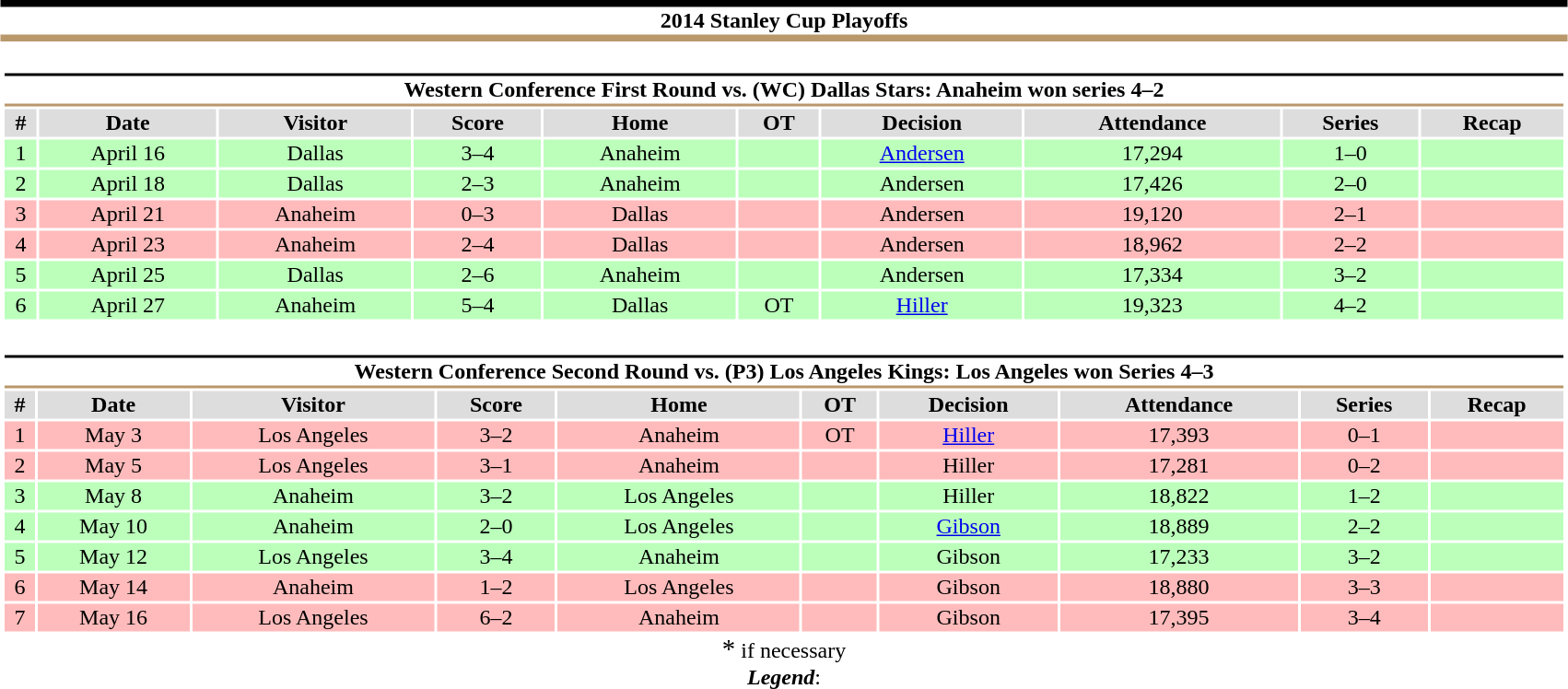<table class="toccolours" width=90% style="clear:both; margin:1.5em auto; text-align:center;">
<tr>
<th colspan=13 style="background:#FFFFFF; border-top:#000000 5px solid; border-bottom:#b9986b 5px solid;">2014 Stanley Cup Playoffs</th>
</tr>
<tr>
<td colspan=13><br><table class="toccolours collapsible collapsed" width=100%>
<tr>
<th colspan=13 style="background:#FFFFFF; border-top:#000000 2px solid; border-bottom:#b9986b 2px solid;">Western Conference First Round vs. (WC) Dallas Stars: Anaheim won series 4–2</th>
</tr>
<tr align="center" bgcolor="#dddddd">
<th>#</th>
<th>Date</th>
<th>Visitor</th>
<th>Score</th>
<th>Home</th>
<th>OT</th>
<th>Decision</th>
<th>Attendance</th>
<th>Series</th>
<th>Recap</th>
</tr>
<tr style="background:#bfb;">
<td>1</td>
<td>April 16</td>
<td>Dallas</td>
<td>3–4</td>
<td>Anaheim</td>
<td></td>
<td><a href='#'>Andersen</a></td>
<td>17,294</td>
<td>1–0</td>
<td></td>
</tr>
<tr style="background:#bfb;">
<td>2</td>
<td>April 18</td>
<td>Dallas</td>
<td>2–3</td>
<td>Anaheim</td>
<td></td>
<td>Andersen</td>
<td>17,426</td>
<td>2–0</td>
<td></td>
</tr>
<tr style="background:#fbb;">
<td>3</td>
<td>April 21</td>
<td>Anaheim</td>
<td>0–3</td>
<td>Dallas</td>
<td></td>
<td>Andersen</td>
<td>19,120</td>
<td>2–1</td>
<td></td>
</tr>
<tr style="background:#fbb;">
<td>4</td>
<td>April 23</td>
<td>Anaheim</td>
<td>2–4</td>
<td>Dallas</td>
<td></td>
<td>Andersen</td>
<td>18,962</td>
<td>2–2</td>
<td></td>
</tr>
<tr style="background:#bfb;">
<td>5</td>
<td>April 25</td>
<td>Dallas</td>
<td>2–6</td>
<td>Anaheim</td>
<td></td>
<td>Andersen</td>
<td>17,334</td>
<td>3–2</td>
<td></td>
</tr>
<tr style="background:#bfb;">
<td>6</td>
<td>April 27</td>
<td>Anaheim</td>
<td>5–4</td>
<td>Dallas</td>
<td>OT</td>
<td><a href='#'>Hiller</a></td>
<td>19,323</td>
<td>4–2</td>
<td></td>
</tr>
</table>
</td>
</tr>
<tr>
<td colspan=13><br><table class="toccolours collapsible collapsed" width=100%>
<tr>
<th colspan=13 style="background:#FFFFFF; border-top:#000000 2px solid; border-bottom:#b9986b 2px solid;">Western Conference Second Round vs. (P3) Los Angeles Kings: Los Angeles won Series 4–3</th>
</tr>
<tr align="center" bgcolor="#dddddd">
<th>#</th>
<th>Date</th>
<th>Visitor</th>
<th>Score</th>
<th>Home</th>
<th>OT</th>
<th>Decision</th>
<th>Attendance</th>
<th>Series</th>
<th>Recap</th>
</tr>
<tr style="background:#fbb;">
<td>1</td>
<td>May 3</td>
<td>Los Angeles</td>
<td>3–2</td>
<td>Anaheim</td>
<td>OT</td>
<td><a href='#'>Hiller</a></td>
<td>17,393</td>
<td>0–1</td>
<td></td>
</tr>
<tr style="background:#fbb;">
<td>2</td>
<td>May 5</td>
<td>Los Angeles</td>
<td>3–1</td>
<td>Anaheim</td>
<td></td>
<td>Hiller</td>
<td>17,281</td>
<td>0–2</td>
<td></td>
</tr>
<tr style="background:#bfb;">
<td>3</td>
<td>May 8</td>
<td>Anaheim</td>
<td>3–2</td>
<td>Los Angeles</td>
<td></td>
<td>Hiller</td>
<td>18,822</td>
<td>1–2</td>
<td></td>
</tr>
<tr style="background:#bfb;">
<td>4</td>
<td>May 10</td>
<td>Anaheim</td>
<td>2–0</td>
<td>Los Angeles</td>
<td></td>
<td><a href='#'>Gibson</a></td>
<td>18,889</td>
<td>2–2</td>
<td></td>
</tr>
<tr style="background:#bfb;">
<td>5</td>
<td>May 12</td>
<td>Los Angeles</td>
<td>3–4</td>
<td>Anaheim</td>
<td></td>
<td>Gibson</td>
<td>17,233</td>
<td>3–2</td>
<td></td>
</tr>
<tr style="background:#fbb;">
<td>6</td>
<td>May 14</td>
<td>Anaheim</td>
<td>1–2</td>
<td>Los Angeles</td>
<td></td>
<td>Gibson</td>
<td>18,880</td>
<td>3–3</td>
<td></td>
</tr>
<tr style="background:#fbb;">
<td>7</td>
<td>May 16</td>
<td>Los Angeles</td>
<td>6–2</td>
<td>Anaheim</td>
<td></td>
<td>Gibson</td>
<td>17,395</td>
<td>3–4</td>
<td></td>
</tr>
</table>
<big>*</big> if necessary <br>
<strong><em>Legend</em></strong>:

</td>
</tr>
</table>
